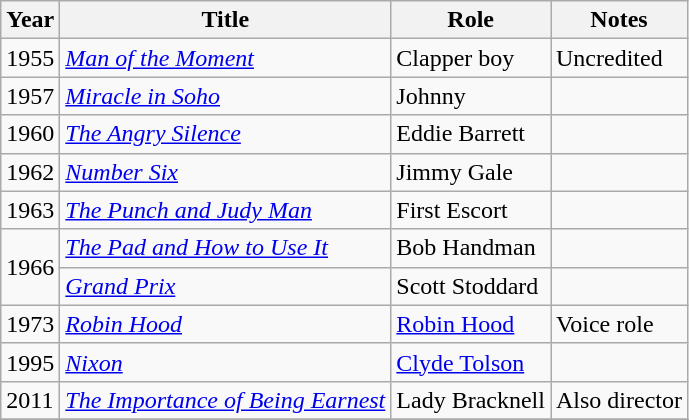<table class="wikitable sortable">
<tr>
<th>Year</th>
<th>Title</th>
<th>Role</th>
<th>Notes</th>
</tr>
<tr>
<td>1955</td>
<td><em><a href='#'>Man of the Moment</a></em></td>
<td>Clapper boy</td>
<td>Uncredited</td>
</tr>
<tr>
<td>1957</td>
<td><em><a href='#'>Miracle in Soho</a></em></td>
<td>Johnny</td>
<td></td>
</tr>
<tr>
<td>1960</td>
<td><em><a href='#'>The Angry Silence</a></em></td>
<td>Eddie Barrett</td>
<td></td>
</tr>
<tr>
<td>1962</td>
<td><em><a href='#'>Number Six</a></em></td>
<td>Jimmy Gale</td>
<td></td>
</tr>
<tr>
<td>1963</td>
<td><em><a href='#'>The Punch and Judy Man</a></em></td>
<td>First Escort</td>
<td></td>
</tr>
<tr>
<td rowspan="2">1966</td>
<td><em><a href='#'>The Pad and How to Use It</a></em></td>
<td>Bob Handman</td>
<td></td>
</tr>
<tr>
<td><em><a href='#'>Grand Prix</a></em></td>
<td>Scott Stoddard</td>
<td></td>
</tr>
<tr>
<td>1973</td>
<td><em><a href='#'>Robin Hood</a></em></td>
<td><a href='#'>Robin Hood</a></td>
<td>Voice role</td>
</tr>
<tr>
<td>1995</td>
<td><em><a href='#'>Nixon</a></em></td>
<td><a href='#'>Clyde Tolson</a></td>
<td></td>
</tr>
<tr>
<td>2011</td>
<td><em><a href='#'>The Importance of Being Earnest</a></em></td>
<td>Lady Bracknell</td>
<td>Also director</td>
</tr>
<tr>
</tr>
</table>
